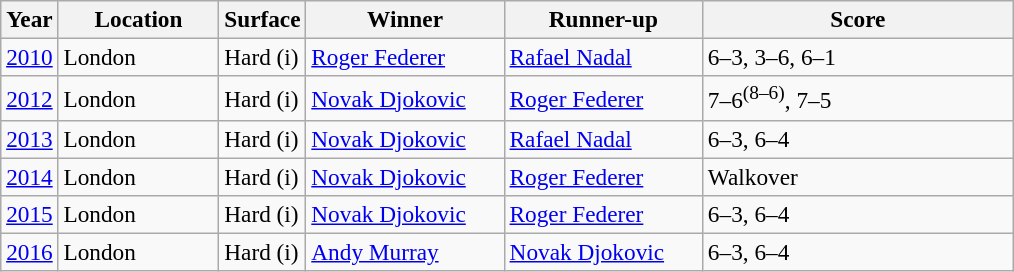<table class="sortable wikitable" style=font-size:97%>
<tr>
<th>Year</th>
<th width=100>Location</th>
<th>Surface</th>
<th width=125>Winner</th>
<th width=125>Runner-up</th>
<th style="width:200px" class="unsortable">Score</th>
</tr>
<tr>
<td><a href='#'>2010</a></td>
<td>London</td>
<td>Hard (i)</td>
<td> <a href='#'>Roger Federer</a></td>
<td> <a href='#'>Rafael Nadal</a></td>
<td>6–3, 3–6, 6–1</td>
</tr>
<tr>
<td><a href='#'>2012</a></td>
<td>London</td>
<td>Hard (i)</td>
<td> <a href='#'>Novak Djokovic</a></td>
<td> <a href='#'>Roger Federer</a></td>
<td>7–6<sup>(8–6)</sup>, 7–5</td>
</tr>
<tr>
<td><a href='#'>2013</a></td>
<td>London</td>
<td>Hard (i)</td>
<td> <a href='#'>Novak Djokovic</a></td>
<td> <a href='#'>Rafael Nadal</a></td>
<td>6–3, 6–4</td>
</tr>
<tr>
<td><a href='#'>2014</a></td>
<td>London</td>
<td>Hard (i)</td>
<td> <a href='#'>Novak Djokovic</a></td>
<td> <a href='#'>Roger Federer</a></td>
<td>Walkover</td>
</tr>
<tr>
<td><a href='#'>2015</a></td>
<td>London</td>
<td>Hard (i)</td>
<td> <a href='#'>Novak Djokovic</a></td>
<td> <a href='#'>Roger Federer</a></td>
<td>6–3, 6–4</td>
</tr>
<tr>
<td><a href='#'>2016</a></td>
<td>London</td>
<td>Hard (i)</td>
<td> <a href='#'>Andy Murray</a></td>
<td> <a href='#'>Novak Djokovic</a></td>
<td>6–3, 6–4</td>
</tr>
</table>
